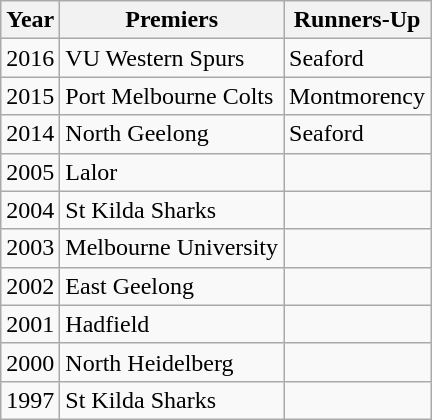<table class="wikitable">
<tr>
<th>Year</th>
<th>Premiers</th>
<th>Runners-Up</th>
</tr>
<tr>
<td>2016</td>
<td>VU Western Spurs</td>
<td>Seaford</td>
</tr>
<tr>
<td>2015</td>
<td>Port Melbourne Colts</td>
<td>Montmorency</td>
</tr>
<tr>
<td>2014</td>
<td>North Geelong</td>
<td>Seaford</td>
</tr>
<tr>
<td>2005</td>
<td>Lalor</td>
<td></td>
</tr>
<tr>
<td>2004</td>
<td>St Kilda Sharks</td>
<td></td>
</tr>
<tr>
<td>2003</td>
<td>Melbourne University</td>
<td></td>
</tr>
<tr>
<td>2002</td>
<td>East Geelong</td>
<td></td>
</tr>
<tr>
<td>2001</td>
<td>Hadfield</td>
<td></td>
</tr>
<tr>
<td>2000</td>
<td>North Heidelberg</td>
<td></td>
</tr>
<tr>
<td>1997</td>
<td>St Kilda Sharks</td>
<td></td>
</tr>
</table>
